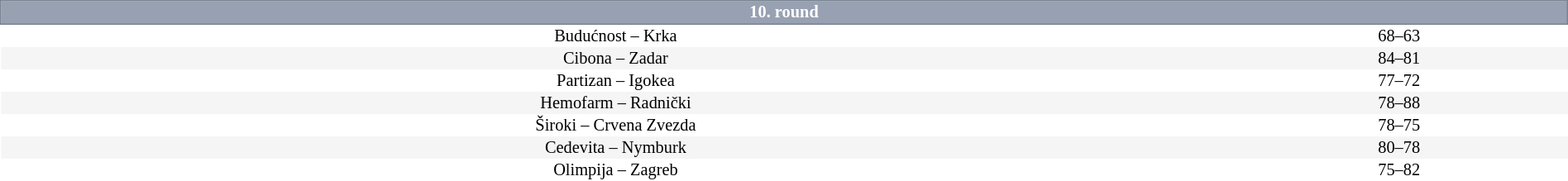<table border=0 cellspacing=0 cellpadding=1em style="font-size: 85%; border-collapse: collapse;" width=100%>
<tr>
<td colspan=5 bgcolor=#98A1B2 style="border:1px solid #7A8392; text-align:center; color:#FFFFFF;"><strong>10. round</strong></td>
</tr>
<tr align=center bgcolor=#FFFFFF>
<td>Budućnost – Krka</td>
<td>68–63</td>
</tr>
<tr align=center bgcolor=#f5f5f5>
<td>Cibona – Zadar</td>
<td>84–81</td>
</tr>
<tr align=center bgcolor=#FFFFFF>
<td>Partizan – Igokea</td>
<td>77–72</td>
</tr>
<tr align=center bgcolor=#f5f5f5>
<td>Hemofarm – Radnički</td>
<td>78–88</td>
</tr>
<tr align=center bgcolor=#FFFFFF>
<td>Široki – Crvena Zvezda</td>
<td>78–75</td>
</tr>
<tr align=center bgcolor=#f5f5f5>
<td>Cedevita – Nymburk</td>
<td>80–78</td>
</tr>
<tr align=center bgcolor=#FFFFFF>
<td>Olimpija – Zagreb</td>
<td>75–82</td>
</tr>
</table>
